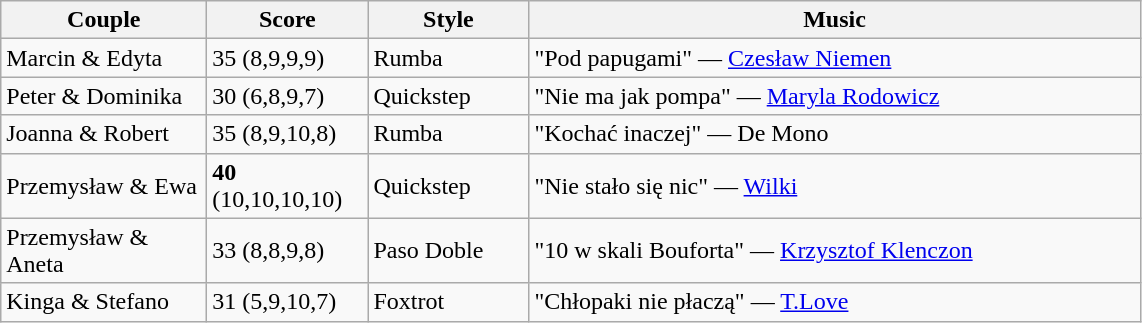<table class="wikitable">
<tr>
<th width="130">Couple</th>
<th width="100">Score</th>
<th width="100">Style</th>
<th width="400">Music</th>
</tr>
<tr>
<td>Marcin & Edyta</td>
<td>35 (8,9,9,9)</td>
<td>Rumba</td>
<td>"Pod papugami" — <a href='#'>Czesław Niemen</a></td>
</tr>
<tr>
<td>Peter & Dominika</td>
<td>30 (6,8,9,7)</td>
<td>Quickstep</td>
<td>"Nie ma jak pompa" — <a href='#'>Maryla Rodowicz</a></td>
</tr>
<tr>
<td>Joanna & Robert</td>
<td>35 (8,9,10,8)</td>
<td>Rumba</td>
<td>"Kochać inaczej" — De Mono</td>
</tr>
<tr>
<td>Przemysław & Ewa</td>
<td><strong>40</strong> (10,10,10,10)</td>
<td>Quickstep</td>
<td>"Nie stało się nic" — <a href='#'>Wilki</a></td>
</tr>
<tr>
<td>Przemysław & Aneta</td>
<td>33 (8,8,9,8)</td>
<td>Paso Doble</td>
<td>"10 w skali Bouforta" — <a href='#'>Krzysztof Klenczon</a></td>
</tr>
<tr>
<td>Kinga & Stefano</td>
<td>31 (5,9,10,7)</td>
<td>Foxtrot</td>
<td>"Chłopaki nie płaczą" — <a href='#'>T.Love</a></td>
</tr>
</table>
